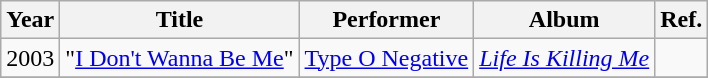<table class="wikitable sortable">
<tr>
<th>Year</th>
<th>Title</th>
<th>Performer</th>
<th>Album</th>
<th>Ref.</th>
</tr>
<tr>
<td>2003</td>
<td>"<a href='#'>I Don't Wanna Be Me</a>"</td>
<td><a href='#'>Type O Negative</a></td>
<td><em><a href='#'>Life Is Killing Me</a></em></td>
<td></td>
</tr>
<tr>
</tr>
</table>
